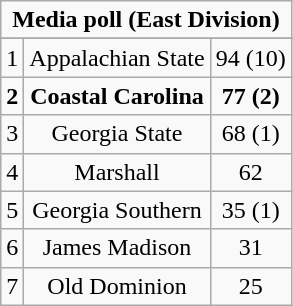<table class="wikitable" style="display: inline-table;">
<tr>
<td align="center" Colspan="3"><strong>Media poll (East Division)</strong></td>
</tr>
<tr align="center">
</tr>
<tr align="center">
<td>1</td>
<td>Appalachian State</td>
<td>94 (10)</td>
</tr>
<tr align="center">
<td><strong>2</strong></td>
<td><strong>Coastal Carolina</strong></td>
<td><strong>77 (2)</strong></td>
</tr>
<tr align="center">
<td>3</td>
<td>Georgia State</td>
<td>68 (1)</td>
</tr>
<tr align="center">
<td>4</td>
<td>Marshall</td>
<td>62</td>
</tr>
<tr align="center">
<td>5</td>
<td>Georgia Southern</td>
<td>35 (1)</td>
</tr>
<tr align="center">
<td>6</td>
<td>James Madison</td>
<td>31</td>
</tr>
<tr align="center">
<td>7</td>
<td>Old Dominion</td>
<td>25</td>
</tr>
</table>
